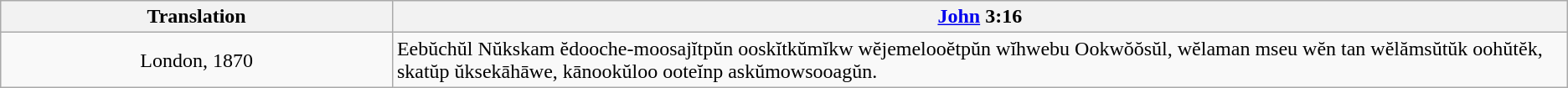<table class="wikitable">
<tr>
<th style="text-align:center; width:25%;">Translation</th>
<th><a href='#'>John</a> 3:16</th>
</tr>
<tr>
<td style="text-align:center;">London, 1870</td>
<td>Eebŭchŭl Nŭkskam ĕdooche-moosajĭtpŭn ooskĭtkŭmĭkw wĕjemelooĕtpŭn wĭhwebu Ookwŏŏsŭl, wĕlaman mseu wĕn tan wĕlămsŭtŭk oohŭtĕk, skatŭp ŭksekāhāwe, kānookŭloo ooteĭnp askŭmowsooagŭn.</td>
</tr>
</table>
